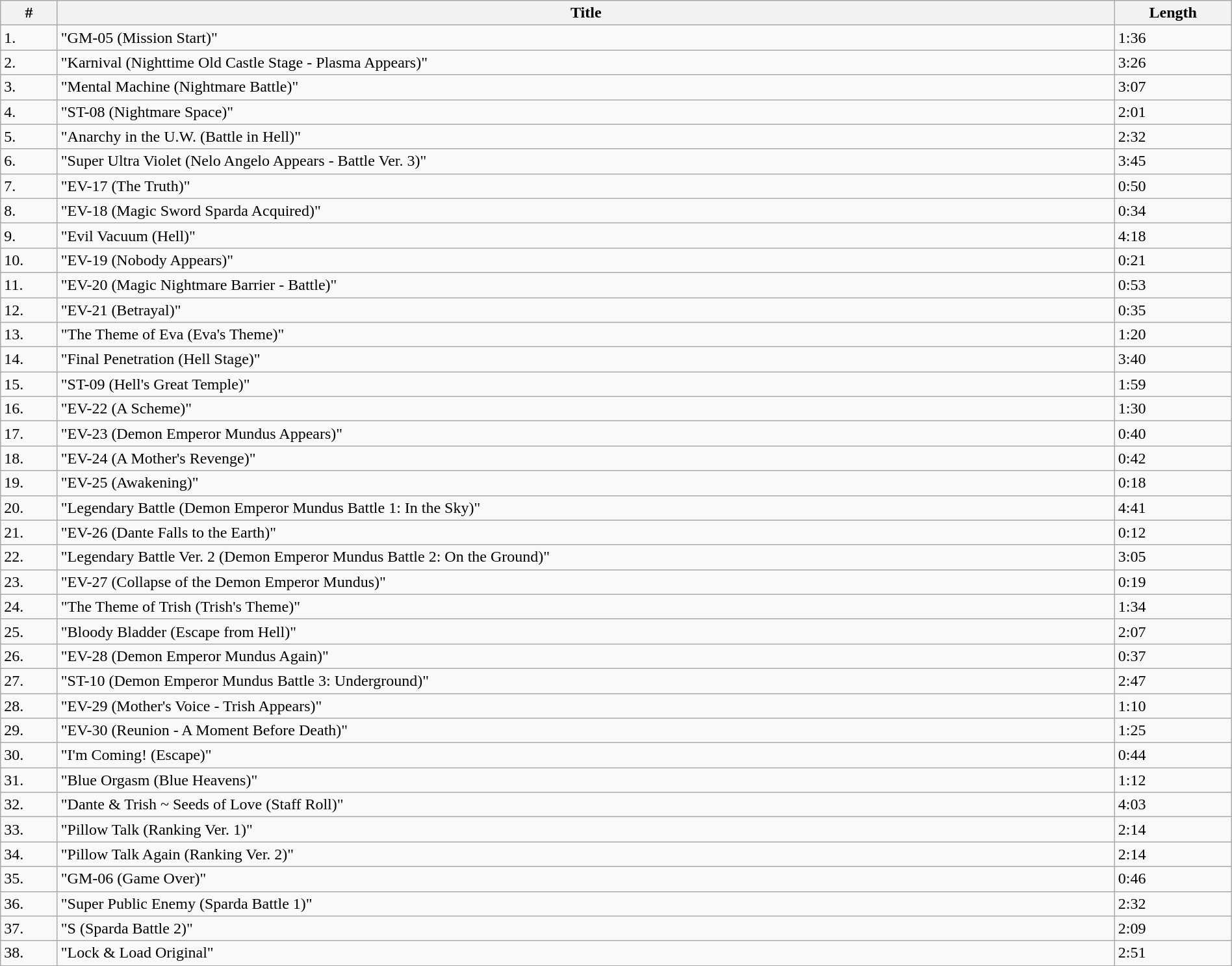<table class="wikitable" style="width:100%; margin-right:-1em;">
<tr>
<th>#</th>
<th>Title</th>
<th>Length</th>
</tr>
<tr>
<td>1.</td>
<td>"GM-05 (Mission Start)"</td>
<td>1:36</td>
</tr>
<tr>
<td>2.</td>
<td>"Karnival (Nighttime Old Castle Stage - Plasma Appears)"</td>
<td>3:26</td>
</tr>
<tr>
<td>3.</td>
<td>"Mental Machine (Nightmare Battle)"</td>
<td>3:07</td>
</tr>
<tr>
<td>4.</td>
<td>"ST-08 (Nightmare Space)"</td>
<td>2:01</td>
</tr>
<tr>
<td>5.</td>
<td>"Anarchy in the U.W. (Battle in Hell)"</td>
<td>2:32</td>
</tr>
<tr>
<td>6.</td>
<td>"Super Ultra Violet (Nelo Angelo Appears - Battle Ver. 3)"</td>
<td>3:45</td>
</tr>
<tr>
<td>7.</td>
<td>"EV-17 (The Truth)"</td>
<td>0:50</td>
</tr>
<tr>
<td>8.</td>
<td>"EV-18 (Magic Sword Sparda Acquired)"</td>
<td>0:34</td>
</tr>
<tr>
<td>9.</td>
<td>"Evil Vacuum (Hell)"</td>
<td>4:18</td>
</tr>
<tr>
<td>10.</td>
<td>"EV-19 (Nobody Appears)"</td>
<td>0:21</td>
</tr>
<tr>
<td>11.</td>
<td>"EV-20 (Magic Nightmare Barrier - Battle)"</td>
<td>0:53</td>
</tr>
<tr>
<td>12.</td>
<td>"EV-21 (Betrayal)"</td>
<td>0:35</td>
</tr>
<tr>
<td>13.</td>
<td>"The Theme of Eva (Eva's Theme)"</td>
<td>1:20</td>
</tr>
<tr>
<td>14.</td>
<td>"Final Penetration (Hell Stage)"</td>
<td>3:40</td>
</tr>
<tr>
<td>15.</td>
<td>"ST-09 (Hell's Great Temple)"</td>
<td>1:59</td>
</tr>
<tr>
<td>16.</td>
<td>"EV-22 (A Scheme)"</td>
<td>1:30</td>
</tr>
<tr>
<td>17.</td>
<td>"EV-23 (Demon Emperor Mundus Appears)"</td>
<td>0:40</td>
</tr>
<tr>
<td>18.</td>
<td>"EV-24 (A Mother's Revenge)"</td>
<td>0:42</td>
</tr>
<tr>
<td>19.</td>
<td>"EV-25 (Awakening)"</td>
<td>0:18</td>
</tr>
<tr>
<td>20.</td>
<td>"Legendary Battle (Demon Emperor Mundus Battle 1: In the Sky)"</td>
<td>4:41</td>
</tr>
<tr>
<td>21.</td>
<td>"EV-26 (Dante Falls to the Earth)"</td>
<td>0:12</td>
</tr>
<tr>
<td>22.</td>
<td>"Legendary Battle Ver. 2 (Demon Emperor Mundus Battle 2: On the Ground)"</td>
<td>3:05</td>
</tr>
<tr>
<td>23.</td>
<td>"EV-27 (Collapse of the Demon Emperor Mundus)"</td>
<td>0:19</td>
</tr>
<tr>
<td>24.</td>
<td>"The Theme of Trish (Trish's Theme)"</td>
<td>1:34</td>
</tr>
<tr>
<td>25.</td>
<td>"Bloody Bladder (Escape from Hell)"</td>
<td>2:07</td>
</tr>
<tr>
<td>26.</td>
<td>"EV-28 (Demon Emperor Mundus Again)"</td>
<td>0:37</td>
</tr>
<tr>
<td>27.</td>
<td>"ST-10 (Demon Emperor Mundus Battle 3: Underground)"</td>
<td>2:47</td>
</tr>
<tr>
<td>28.</td>
<td>"EV-29 (Mother's Voice - Trish Appears)"</td>
<td>1:10</td>
</tr>
<tr>
<td>29.</td>
<td>"EV-30 (Reunion - A Moment Before Death)"</td>
<td>1:25</td>
</tr>
<tr>
<td>30.</td>
<td>"I'm Coming! (Escape)"</td>
<td>0:44</td>
</tr>
<tr>
<td>31.</td>
<td>"Blue Orgasm (Blue Heavens)"</td>
<td>1:12</td>
</tr>
<tr>
<td>32.</td>
<td>"Dante & Trish ~ Seeds of Love (Staff Roll)"</td>
<td>4:03</td>
</tr>
<tr>
<td>33.</td>
<td>"Pillow Talk (Ranking Ver. 1)"</td>
<td>2:14</td>
</tr>
<tr>
<td>34.</td>
<td>"Pillow Talk Again (Ranking Ver. 2)"</td>
<td>2:14</td>
</tr>
<tr>
<td>35.</td>
<td>"GM-06 (Game Over)"</td>
<td>0:46</td>
</tr>
<tr>
<td>36.</td>
<td>"Super Public Enemy (Sparda Battle 1)"</td>
<td>2:32</td>
</tr>
<tr>
<td>37.</td>
<td>"S (Sparda Battle 2)"</td>
<td>2:09</td>
</tr>
<tr>
<td>38.</td>
<td>"Lock & Load Original"</td>
<td>2:51</td>
</tr>
</table>
